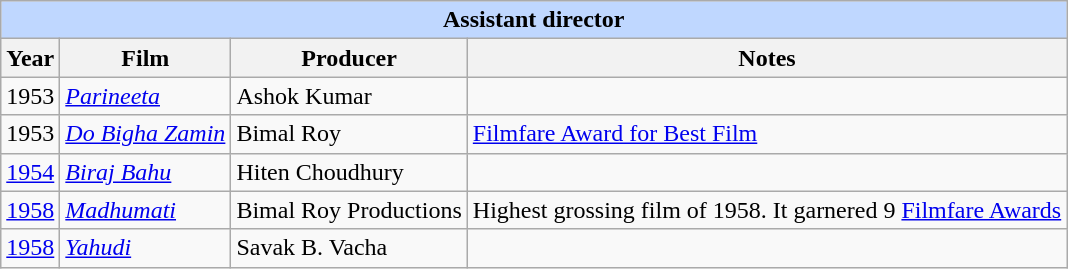<table class="wikitable">
<tr>
<th colspan="4" style="background:#bfd7ff">Assistant director</th>
</tr>
<tr>
<th>Year</th>
<th>Film</th>
<th>Producer</th>
<th>Notes</th>
</tr>
<tr>
<td>1953</td>
<td><em><a href='#'>Parineeta</a></em></td>
<td>Ashok Kumar</td>
<td></td>
</tr>
<tr>
<td>1953</td>
<td><em><a href='#'>Do Bigha Zamin</a></em></td>
<td>Bimal Roy</td>
<td><a href='#'>Filmfare Award for Best Film</a></td>
</tr>
<tr>
<td><a href='#'>1954</a></td>
<td><em><a href='#'>Biraj Bahu</a></em></td>
<td>Hiten Choudhury</td>
<td></td>
</tr>
<tr>
<td><a href='#'>1958</a></td>
<td><em><a href='#'>Madhumati</a></em></td>
<td>Bimal Roy Productions</td>
<td>Highest grossing film of 1958. It garnered 9 <a href='#'>Filmfare Awards</a></td>
</tr>
<tr>
<td><a href='#'>1958</a></td>
<td><em><a href='#'>Yahudi</a></em></td>
<td>Savak B. Vacha</td>
<td></td>
</tr>
</table>
